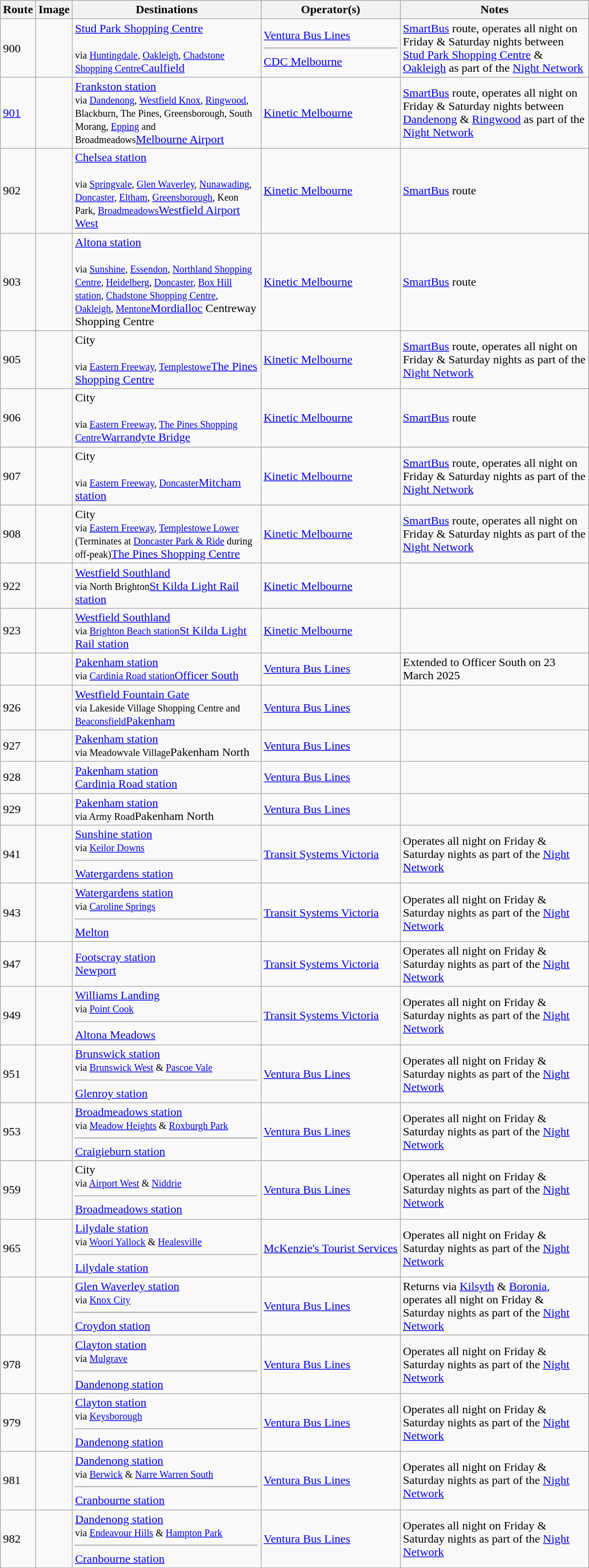<table class="wikitable" style="text-align:left; padding:0; margin:0;">
<tr>
<th style="text-align:center;">Route</th>
<th>Image</th>
<th style="width:250px;">Destinations</th>
<th>Operator(s)</th>
<th style="width:250px;">Notes</th>
</tr>
<tr>
<td>900</td>
<td></td>
<td><a href='#'>Stud Park Shopping Centre</a><br><br><small>via <a href='#'>Huntingdale</a>, <a href='#'>Oakleigh</a>, <a href='#'>Chadstone Shopping Centre</a></small><a href='#'>Caulfield</a></td>
<td><a href='#'>Ventura Bus Lines</a><hr><a href='#'>CDC Melbourne</a></td>
<td><a href='#'>SmartBus</a> route, operates all night on Friday & Saturday nights between <a href='#'>Stud Park Shopping Centre</a> & <a href='#'>Oakleigh</a> as part of the <a href='#'>Night Network</a></td>
</tr>
<tr>
<td><a href='#'>901</a></td>
<td></td>
<td><a href='#'>Frankston station</a><br><small>via <a href='#'>Dandenong</a>, <a href='#'>Westfield Knox</a>, <a href='#'>Ringwood</a>, Blackburn, The Pines, Greensborough, South Morang, <a href='#'>Epping</a> and Broadmeadows</small><a href='#'>Melbourne Airport</a></td>
<td><a href='#'>Kinetic Melbourne</a></td>
<td><a href='#'>SmartBus</a> route, operates all night on Friday & Saturday nights between <a href='#'>Dandenong</a> & <a href='#'>Ringwood</a> as part of the <a href='#'>Night Network</a></td>
</tr>
<tr>
<td>902</td>
<td></td>
<td><a href='#'>Chelsea station</a><br><br><small>via <a href='#'>Springvale</a>, <a href='#'>Glen Waverley</a>, <a href='#'>Nunawading</a>, <a href='#'>Doncaster</a>, <a href='#'>Eltham</a>, <a href='#'>Greensborough</a>, Keon Park, <a href='#'>Broadmeadows</a></small><a href='#'>Westfield Airport West</a></td>
<td><a href='#'>Kinetic Melbourne</a></td>
<td><a href='#'>SmartBus</a> route</td>
</tr>
<tr>
<td>903</td>
<td></td>
<td><a href='#'>Altona station</a><br><br><small>via <a href='#'>Sunshine</a>, <a href='#'>Essendon</a>, <a href='#'>Northland Shopping Centre</a>, <a href='#'>Heidelberg</a>, <a href='#'>Doncaster</a>, <a href='#'>Box Hill station</a>, <a href='#'>Chadstone Shopping Centre</a>, <a href='#'>Oakleigh</a>, <a href='#'>Mentone</a></small><a href='#'>Mordialloc</a> Centreway Shopping Centre</td>
<td><a href='#'>Kinetic Melbourne</a></td>
<td><a href='#'>SmartBus</a> route</td>
</tr>
<tr>
<td>905</td>
<td></td>
<td>City<br><br><small>via <a href='#'>Eastern Freeway</a>, <a href='#'>Templestowe</a></small><a href='#'>The Pines Shopping Centre</a></td>
<td><a href='#'>Kinetic Melbourne</a></td>
<td><a href='#'>SmartBus</a> route, operates all night on Friday & Saturday nights as part of the <a href='#'>Night Network</a></td>
</tr>
<tr>
<td>906</td>
<td></td>
<td>City<br><br><small>via <a href='#'>Eastern Freeway</a>, <a href='#'>The Pines Shopping Centre</a></small><a href='#'>Warrandyte Bridge</a></td>
<td><a href='#'>Kinetic Melbourne</a></td>
<td><a href='#'>SmartBus</a> route</td>
</tr>
<tr>
<td>907</td>
<td></td>
<td>City<br><br><small>via <a href='#'>Eastern Freeway</a>, <a href='#'>Doncaster</a></small><a href='#'>Mitcham station</a></td>
<td><a href='#'>Kinetic Melbourne</a></td>
<td><a href='#'>SmartBus</a> route, operates all night on Friday & Saturday nights as part of the <a href='#'>Night Network</a></td>
</tr>
<tr>
<td>908</td>
<td></td>
<td>City<br><small>via <a href='#'>Eastern Freeway</a>, <a href='#'>Templestowe Lower</a></small><br><small>(Terminates at <a href='#'>Doncaster Park & Ride</a> during off-peak)</small><a href='#'>The Pines Shopping Centre</a></td>
<td><a href='#'>Kinetic Melbourne</a></td>
<td><a href='#'>SmartBus</a> route, operates all night on Friday & Saturday nights as part of the <a href='#'>Night Network</a></td>
</tr>
<tr>
<td>922</td>
<td></td>
<td><a href='#'>Westfield Southland</a><br><small>via North Brighton</small><a href='#'>St Kilda Light Rail station</a></td>
<td><a href='#'>Kinetic Melbourne</a></td>
<td></td>
</tr>
<tr>
<td>923</td>
<td></td>
<td><a href='#'>Westfield Southland</a><br><small>via <a href='#'>Brighton Beach station</a></small><a href='#'>St Kilda Light Rail station</a></td>
<td><a href='#'>Kinetic Melbourne</a></td>
<td></td>
</tr>
<tr>
<td></td>
<td></td>
<td><a href='#'>Pakenham station</a><br><small>via <a href='#'>Cardinia Road station</a></small><a href='#'>Officer South</a></td>
<td><a href='#'>Ventura Bus Lines</a></td>
<td>Extended to Officer South on 23 March 2025</td>
</tr>
<tr>
<td>926</td>
<td></td>
<td><a href='#'>Westfield Fountain Gate</a><br><small>via Lakeside Village Shopping Centre and <a href='#'>Beaconsfield</a></small><a href='#'>Pakenham</a></td>
<td><a href='#'>Ventura Bus Lines</a></td>
<td></td>
</tr>
<tr>
<td>927</td>
<td></td>
<td><a href='#'>Pakenham station</a><br><small>via Meadowvale Village</small>Pakenham North</td>
<td><a href='#'>Ventura Bus Lines</a></td>
<td></td>
</tr>
<tr>
<td>928</td>
<td></td>
<td><a href='#'>Pakenham station</a><br><a href='#'>Cardinia Road station</a></td>
<td><a href='#'>Ventura Bus Lines</a></td>
<td></td>
</tr>
<tr>
<td>929</td>
<td></td>
<td><a href='#'>Pakenham station</a><br><small>via Army Road</small>Pakenham North</td>
<td><a href='#'>Ventura Bus Lines</a></td>
<td></td>
</tr>
<tr>
<td>941</td>
<td></td>
<td><a href='#'>Sunshine station</a><br><small>via <a href='#'>Keilor Downs</a></small><hr><a href='#'>Watergardens station</a></td>
<td><a href='#'>Transit Systems Victoria</a></td>
<td>Operates all night on Friday & Saturday nights as part of the <a href='#'>Night Network</a></td>
</tr>
<tr>
<td>943</td>
<td></td>
<td><a href='#'>Watergardens station</a><br><small>via <a href='#'>Caroline Springs</a></small><hr><a href='#'>Melton</a></td>
<td><a href='#'>Transit Systems Victoria</a></td>
<td>Operates all night on Friday & Saturday nights as part of the <a href='#'>Night Network</a></td>
</tr>
<tr>
<td>947</td>
<td></td>
<td><a href='#'>Footscray station</a><br><a href='#'>Newport</a></td>
<td><a href='#'>Transit Systems Victoria</a></td>
<td>Operates all night on Friday & Saturday nights as part of the <a href='#'>Night Network</a></td>
</tr>
<tr>
<td>949</td>
<td></td>
<td><a href='#'>Williams Landing</a><br><small>via <a href='#'>Point Cook</a></small><hr><a href='#'>Altona Meadows</a></td>
<td><a href='#'>Transit Systems Victoria</a></td>
<td>Operates all night on Friday & Saturday nights as part of the <a href='#'>Night Network</a></td>
</tr>
<tr>
<td>951</td>
<td></td>
<td><a href='#'>Brunswick station</a><br><small>via <a href='#'>Brunswick West</a> & <a href='#'>Pascoe Vale</a></small><hr><a href='#'>Glenroy station</a></td>
<td><a href='#'>Ventura Bus Lines</a></td>
<td>Operates all night on Friday & Saturday nights as part of the <a href='#'>Night Network</a></td>
</tr>
<tr>
<td>953</td>
<td></td>
<td><a href='#'>Broadmeadows station</a><br><small>via <a href='#'>Meadow Heights</a> & <a href='#'>Roxburgh Park</a></small><hr><a href='#'>Craigieburn station</a></td>
<td><a href='#'>Ventura Bus Lines</a></td>
<td>Operates all night on Friday & Saturday nights as part of the <a href='#'>Night Network</a></td>
</tr>
<tr>
<td>959</td>
<td></td>
<td>City<br><small>via <a href='#'>Airport West</a> & <a href='#'>Niddrie</a></small><hr><a href='#'>Broadmeadows station</a></td>
<td><a href='#'>Ventura Bus Lines</a></td>
<td>Operates all night on Friday & Saturday nights as part of the <a href='#'>Night Network</a></td>
</tr>
<tr>
<td>965</td>
<td></td>
<td><a href='#'>Lilydale station</a><br><small>via <a href='#'>Woori Yallock</a> & <a href='#'>Healesville</a></small><hr><a href='#'>Lilydale station</a></td>
<td><a href='#'>McKenzie's Tourist Services</a></td>
<td>Operates all night on Friday & Saturday nights as part of the <a href='#'>Night Network</a></td>
</tr>
<tr>
<td></td>
<td></td>
<td><a href='#'>Glen Waverley station</a><br><small>via <a href='#'>Knox City</a></small><hr><a href='#'>Croydon station</a></td>
<td><a href='#'>Ventura Bus Lines</a></td>
<td>Returns via <a href='#'>Kilsyth</a> & <a href='#'>Boronia</a>, operates all night on Friday & Saturday nights as part of the <a href='#'>Night Network</a></td>
</tr>
<tr>
<td>978</td>
<td></td>
<td><a href='#'>Clayton station</a><br><small>via <a href='#'>Mulgrave</a></small><hr><a href='#'>Dandenong station</a></td>
<td><a href='#'>Ventura Bus Lines</a></td>
<td>Operates all night on Friday & Saturday nights as part of the <a href='#'>Night Network</a></td>
</tr>
<tr>
<td>979</td>
<td></td>
<td><a href='#'>Clayton station</a><br><small>via <a href='#'>Keysborough</a></small><hr><a href='#'>Dandenong station</a></td>
<td><a href='#'>Ventura Bus Lines</a></td>
<td>Operates all night on Friday & Saturday nights as part of the <a href='#'>Night Network</a></td>
</tr>
<tr>
<td>981</td>
<td></td>
<td><a href='#'>Dandenong station</a><br><small>via <a href='#'>Berwick</a> & <a href='#'>Narre Warren South</a></small><hr><a href='#'>Cranbourne station</a></td>
<td><a href='#'>Ventura Bus Lines</a></td>
<td>Operates all night on Friday & Saturday nights as part of the <a href='#'>Night Network</a></td>
</tr>
<tr>
<td>982</td>
<td></td>
<td><a href='#'>Dandenong station</a><br><small>via <a href='#'>Endeavour Hills</a> & <a href='#'>Hampton Park</a></small><hr><a href='#'>Cranbourne station</a></td>
<td><a href='#'>Ventura Bus Lines</a></td>
<td>Operates all night on Friday & Saturday nights as part of the <a href='#'>Night Network</a></td>
</tr>
</table>
